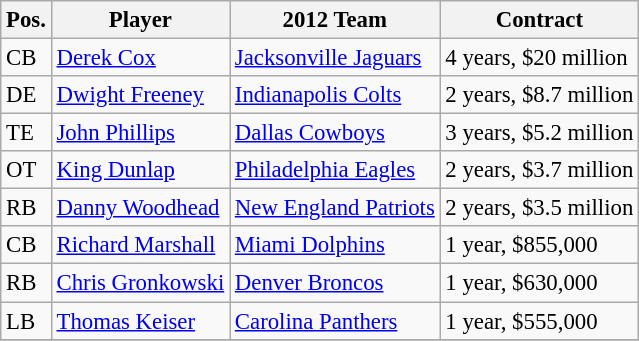<table class="wikitable" style="font-size: 95%; text-align: left;">
<tr>
<th>Pos.</th>
<th>Player</th>
<th>2012 Team</th>
<th>Contract</th>
</tr>
<tr>
<td>CB</td>
<td><a href='#'>Derek Cox</a></td>
<td><a href='#'>Jacksonville Jaguars</a></td>
<td>4 years, $20 million</td>
</tr>
<tr>
<td>DE</td>
<td><a href='#'>Dwight Freeney</a></td>
<td><a href='#'>Indianapolis Colts</a></td>
<td>2 years, $8.7 million</td>
</tr>
<tr>
<td>TE</td>
<td><a href='#'>John Phillips</a></td>
<td><a href='#'>Dallas Cowboys</a></td>
<td>3 years, $5.2 million</td>
</tr>
<tr>
<td>OT</td>
<td><a href='#'>King Dunlap</a></td>
<td><a href='#'>Philadelphia Eagles</a></td>
<td>2 years, $3.7 million</td>
</tr>
<tr>
<td>RB</td>
<td><a href='#'>Danny Woodhead</a></td>
<td><a href='#'>New England Patriots</a></td>
<td>2 years, $3.5 million</td>
</tr>
<tr>
<td>CB</td>
<td><a href='#'>Richard Marshall</a></td>
<td><a href='#'>Miami Dolphins</a></td>
<td>1 year, $855,000</td>
</tr>
<tr>
<td>RB</td>
<td><a href='#'>Chris Gronkowski</a></td>
<td><a href='#'>Denver Broncos</a></td>
<td>1 year, $630,000</td>
</tr>
<tr>
<td>LB</td>
<td><a href='#'>Thomas Keiser</a></td>
<td><a href='#'>Carolina Panthers</a></td>
<td>1 year, $555,000</td>
</tr>
<tr>
</tr>
</table>
